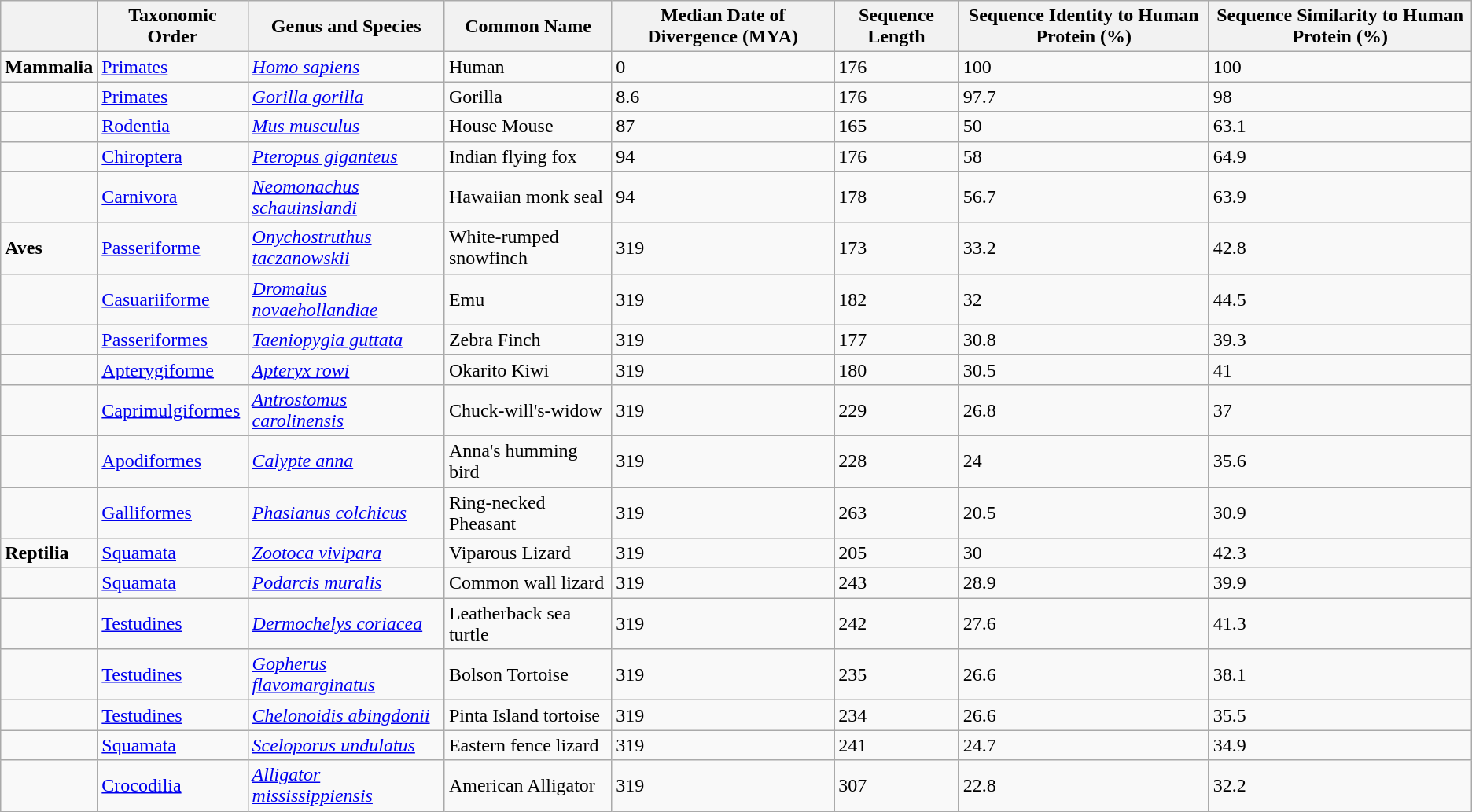<table class="wikitable">
<tr>
<th></th>
<th>Taxonomic Order</th>
<th>Genus and Species</th>
<th>Common Name</th>
<th>Median Date of Divergence (MYA)</th>
<th>Sequence Length</th>
<th>Sequence Identity to Human Protein (%)</th>
<th>Sequence Similarity to Human Protein (%)</th>
</tr>
<tr>
<td><strong>Mammalia</strong></td>
<td><a href='#'>Primates</a></td>
<td><em><a href='#'>Homo sapiens</a></em></td>
<td>Human</td>
<td>0</td>
<td>176</td>
<td>100</td>
<td>100</td>
</tr>
<tr>
<td></td>
<td><a href='#'>Primates</a></td>
<td><em><a href='#'>Gorilla gorilla</a></em></td>
<td>Gorilla</td>
<td>8.6</td>
<td>176</td>
<td>97.7</td>
<td>98</td>
</tr>
<tr>
<td></td>
<td><a href='#'>Rodentia</a></td>
<td><em><a href='#'>Mus musculus</a></em></td>
<td>House Mouse</td>
<td>87</td>
<td>165</td>
<td>50</td>
<td>63.1</td>
</tr>
<tr>
<td></td>
<td><a href='#'>Chiroptera</a></td>
<td><em><a href='#'>Pteropus giganteus</a></em></td>
<td>Indian flying fox</td>
<td>94</td>
<td>176</td>
<td>58</td>
<td>64.9</td>
</tr>
<tr>
<td></td>
<td><a href='#'>Carnivora</a></td>
<td><em><a href='#'>Neomonachus schauinslandi</a></em></td>
<td>Hawaiian monk seal</td>
<td>94</td>
<td>178</td>
<td>56.7</td>
<td>63.9</td>
</tr>
<tr>
<td><strong>Aves</strong></td>
<td><a href='#'>Passeriforme</a></td>
<td><em><a href='#'>Onychostruthus taczanowskii</a></em></td>
<td>White-rumped snowfinch</td>
<td>319</td>
<td>173</td>
<td>33.2</td>
<td>42.8</td>
</tr>
<tr>
<td></td>
<td><a href='#'>Casuariiforme</a></td>
<td><em><a href='#'>Dromaius novaehollandiae</a></em></td>
<td>Emu</td>
<td>319</td>
<td>182</td>
<td>32</td>
<td>44.5</td>
</tr>
<tr>
<td></td>
<td><a href='#'>Passeriformes</a></td>
<td><em><a href='#'>Taeniopygia guttata</a></em></td>
<td>Zebra Finch</td>
<td>319</td>
<td>177</td>
<td>30.8</td>
<td>39.3</td>
</tr>
<tr>
<td></td>
<td><a href='#'>Apterygiforme</a></td>
<td><em><a href='#'>Apteryx rowi</a></em></td>
<td>Okarito Kiwi</td>
<td>319</td>
<td>180</td>
<td>30.5</td>
<td>41</td>
</tr>
<tr>
<td></td>
<td><a href='#'>Caprimulgiformes</a></td>
<td><em><a href='#'>Antrostomus carolinensis</a></em></td>
<td>Chuck-will's-widow</td>
<td>319</td>
<td>229</td>
<td>26.8</td>
<td>37</td>
</tr>
<tr>
<td></td>
<td><a href='#'>Apodiformes</a></td>
<td><em><a href='#'>Calypte anna</a></em></td>
<td>Anna's humming bird</td>
<td>319</td>
<td>228</td>
<td>24</td>
<td>35.6</td>
</tr>
<tr>
<td></td>
<td><a href='#'>Galliformes</a></td>
<td><em><a href='#'>Phasianus colchicus</a></em></td>
<td>Ring-necked Pheasant</td>
<td>319</td>
<td>263</td>
<td>20.5</td>
<td>30.9</td>
</tr>
<tr>
<td><strong>Reptilia</strong></td>
<td><a href='#'>Squamata</a></td>
<td><em><a href='#'>Zootoca vivipara</a></em></td>
<td>Viparous Lizard</td>
<td>319</td>
<td>205</td>
<td>30</td>
<td>42.3</td>
</tr>
<tr>
<td></td>
<td><a href='#'>Squamata</a></td>
<td><em><a href='#'>Podarcis muralis</a></em></td>
<td>Common wall lizard</td>
<td>319</td>
<td>243</td>
<td>28.9</td>
<td>39.9</td>
</tr>
<tr>
<td></td>
<td><a href='#'>Testudines</a></td>
<td><em><a href='#'>Dermochelys coriacea</a></em></td>
<td>Leatherback sea turtle</td>
<td>319</td>
<td>242</td>
<td>27.6</td>
<td>41.3</td>
</tr>
<tr>
<td></td>
<td><a href='#'>Testudines</a></td>
<td><em><a href='#'>Gopherus flavomarginatus</a></em></td>
<td>Bolson Tortoise</td>
<td>319</td>
<td>235</td>
<td>26.6</td>
<td>38.1</td>
</tr>
<tr>
<td></td>
<td><a href='#'>Testudines</a></td>
<td><em><a href='#'>Chelonoidis abingdonii</a></em></td>
<td>Pinta Island tortoise</td>
<td>319</td>
<td>234</td>
<td>26.6</td>
<td>35.5</td>
</tr>
<tr>
<td></td>
<td><a href='#'>Squamata</a></td>
<td><em><a href='#'>Sceloporus undulatus</a></em></td>
<td>Eastern fence lizard</td>
<td>319</td>
<td>241</td>
<td>24.7</td>
<td>34.9</td>
</tr>
<tr>
<td></td>
<td><a href='#'>Crocodilia</a></td>
<td><em><a href='#'>Alligator mississippiensis</a></em></td>
<td>American Alligator</td>
<td>319</td>
<td>307</td>
<td>22.8</td>
<td>32.2</td>
</tr>
</table>
